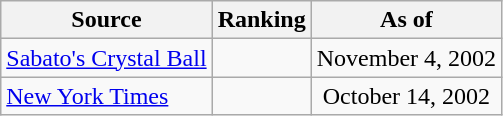<table class="wikitable" style="text-align:center">
<tr>
<th>Source</th>
<th>Ranking</th>
<th>As of</th>
</tr>
<tr>
<td align=left><a href='#'>Sabato's Crystal Ball</a></td>
<td></td>
<td>November 4, 2002</td>
</tr>
<tr>
<td align=left><a href='#'>New York Times</a></td>
<td></td>
<td>October 14, 2002</td>
</tr>
</table>
